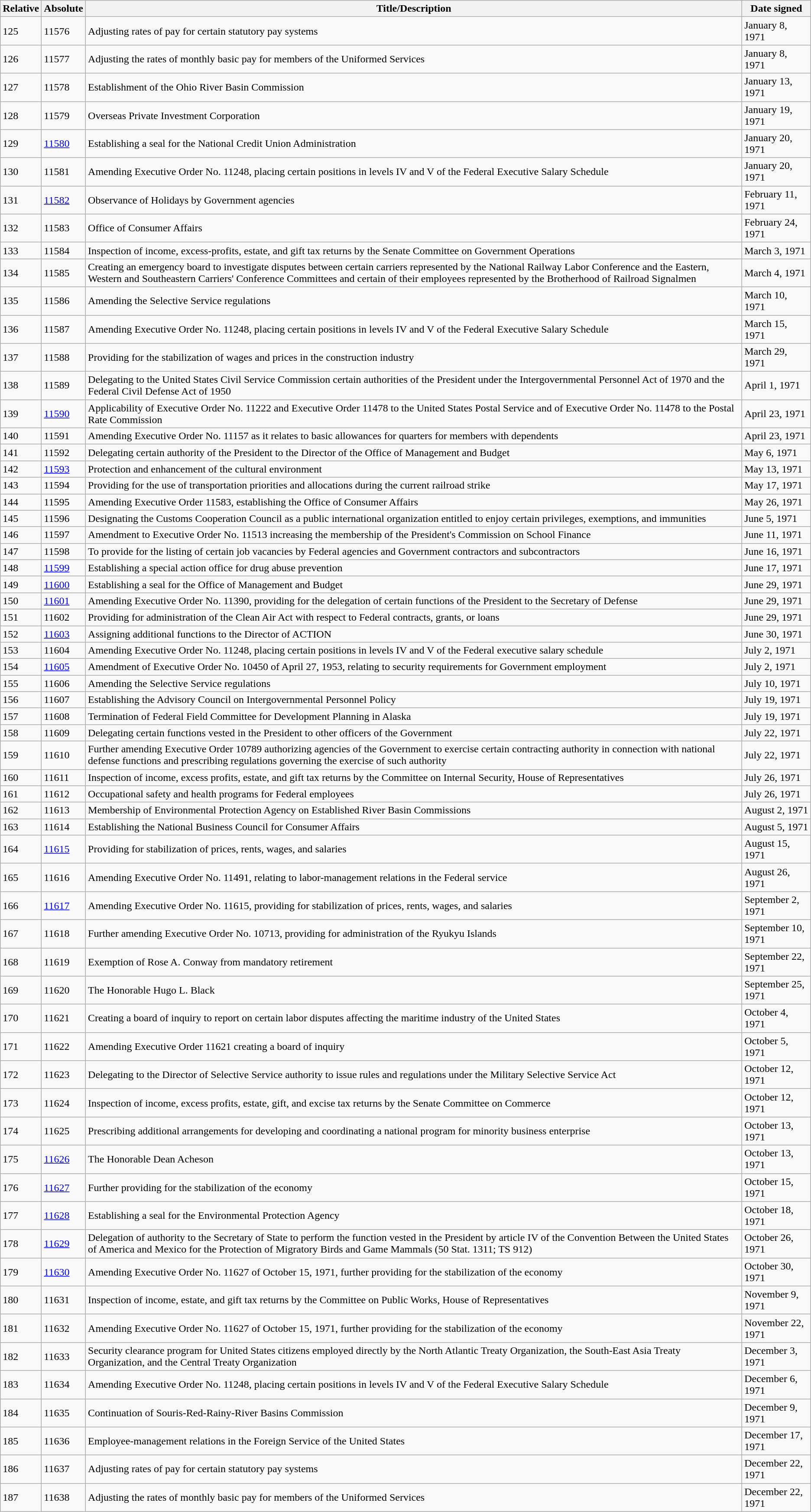<table class="wikitable">
<tr>
<th>Relative </th>
<th>Absolute </th>
<th>Title/Description</th>
<th>Date signed</th>
</tr>
<tr>
<td>125</td>
<td>11576</td>
<td>Adjusting rates of pay for certain statutory pay systems</td>
<td>January 8, 1971</td>
</tr>
<tr>
<td>126</td>
<td>11577</td>
<td>Adjusting the rates of monthly basic pay for members of the Uniformed Services</td>
<td>January 8, 1971</td>
</tr>
<tr>
<td>127</td>
<td>11578</td>
<td>Establishment of the Ohio River Basin Commission</td>
<td>January 13, 1971</td>
</tr>
<tr>
<td>128</td>
<td>11579</td>
<td>Overseas Private Investment Corporation</td>
<td>January 19, 1971</td>
</tr>
<tr>
<td>129</td>
<td><a href='#'>11580</a></td>
<td>Establishing a seal for the National Credit Union Administration</td>
<td>January 20, 1971</td>
</tr>
<tr>
<td>130</td>
<td>11581</td>
<td>Amending Executive Order No. 11248, placing certain positions in levels IV and V of the Federal Executive Salary Schedule</td>
<td>January 20, 1971</td>
</tr>
<tr>
<td>131</td>
<td><a href='#'>11582</a></td>
<td>Observance of Holidays by Government agencies</td>
<td>February 11, 1971</td>
</tr>
<tr>
<td>132</td>
<td>11583</td>
<td>Office of Consumer Affairs</td>
<td>February 24, 1971</td>
</tr>
<tr>
<td>133</td>
<td>11584</td>
<td>Inspection of income, excess-profits, estate, and gift tax returns by the Senate Committee on Government Operations</td>
<td>March 3, 1971</td>
</tr>
<tr>
<td>134</td>
<td>11585</td>
<td>Creating an emergency board to investigate disputes between certain carriers represented by the National Railway Labor Conference and the Eastern, Western and Southeastern Carriers' Conference Committees and certain of their employees represented by the Brotherhood of Railroad Signalmen</td>
<td>March 4, 1971</td>
</tr>
<tr>
<td>135</td>
<td>11586</td>
<td>Amending the Selective Service regulations</td>
<td>March 10, 1971</td>
</tr>
<tr>
<td>136</td>
<td>11587</td>
<td>Amending Executive Order No. 11248, placing certain positions in levels IV and V of the Federal Executive Salary Schedule</td>
<td>March 15, 1971</td>
</tr>
<tr>
<td>137</td>
<td>11588</td>
<td>Providing for the stabilization of wages and prices in the construction industry</td>
<td>March 29, 1971</td>
</tr>
<tr>
<td>138</td>
<td>11589</td>
<td>Delegating to the United States Civil Service Commission certain authorities of the President under the Intergovernmental Personnel Act of 1970 and the Federal Civil Defense Act of 1950</td>
<td>April 1, 1971</td>
</tr>
<tr>
<td>139</td>
<td><a href='#'>11590</a></td>
<td>Applicability of Executive Order No. 11222 and Executive Order 11478 to the United States Postal Service and of Executive Order No. 11478 to the Postal Rate Commission</td>
<td>April 23, 1971</td>
</tr>
<tr>
<td>140</td>
<td>11591</td>
<td>Amending Executive Order No. 11157 as it relates to basic allowances for quarters for members with dependents</td>
<td>April 23, 1971</td>
</tr>
<tr>
<td>141</td>
<td>11592</td>
<td>Delegating certain authority of the President to the Director of the Office of Management and Budget</td>
<td>May 6, 1971</td>
</tr>
<tr>
<td>142</td>
<td><a href='#'>11593</a></td>
<td>Protection and enhancement of the cultural environment</td>
<td>May 13, 1971</td>
</tr>
<tr>
<td>143</td>
<td>11594</td>
<td>Providing for the use of transportation priorities and allocations during the current railroad strike</td>
<td>May 17, 1971</td>
</tr>
<tr>
<td>144</td>
<td>11595</td>
<td>Amending Executive Order 11583, establishing the Office of Consumer Affairs</td>
<td>May 26, 1971</td>
</tr>
<tr>
<td>145</td>
<td>11596</td>
<td>Designating the Customs Cooperation Council as a public international organization entitled to enjoy certain privileges, exemptions, and immunities</td>
<td>June 5, 1971</td>
</tr>
<tr>
<td>146</td>
<td>11597</td>
<td>Amendment to Executive Order No. 11513 increasing the membership of the President's Commission on School Finance</td>
<td>June 11, 1971</td>
</tr>
<tr>
<td>147</td>
<td>11598</td>
<td>To provide for the listing of certain job vacancies by Federal agencies and Government contractors and subcontractors</td>
<td>June 16, 1971</td>
</tr>
<tr>
<td>148</td>
<td><a href='#'>11599</a></td>
<td>Establishing a special action office for drug abuse prevention</td>
<td>June 17, 1971</td>
</tr>
<tr>
<td>149</td>
<td><a href='#'>11600</a></td>
<td>Establishing a seal for the Office of Management and Budget</td>
<td>June 29, 1971</td>
</tr>
<tr>
<td>150</td>
<td><a href='#'>11601</a></td>
<td>Amending Executive Order No. 11390, providing for the delegation of certain functions of the President to the Secretary of Defense</td>
<td>June 29, 1971</td>
</tr>
<tr>
<td>151</td>
<td>11602</td>
<td>Providing for administration of the Clean Air Act with respect to Federal contracts, grants, or loans</td>
<td>June 29, 1971</td>
</tr>
<tr>
<td>152</td>
<td><a href='#'>11603</a></td>
<td>Assigning additional functions to the Director of ACTION</td>
<td>June 30, 1971</td>
</tr>
<tr>
<td>153</td>
<td>11604</td>
<td>Amending Executive Order No. 11248, placing certain positions in levels IV and V of the Federal executive salary schedule</td>
<td>July 2, 1971</td>
</tr>
<tr>
<td>154</td>
<td><a href='#'>11605</a></td>
<td>Amendment of Executive Order No. 10450 of April 27, 1953, relating to security requirements for Government employment</td>
<td>July 2, 1971</td>
</tr>
<tr>
<td>155</td>
<td>11606</td>
<td>Amending the Selective Service regulations</td>
<td>July 10, 1971</td>
</tr>
<tr>
<td>156</td>
<td>11607</td>
<td>Establishing the Advisory Council on Intergovernmental Personnel Policy</td>
<td>July 19, 1971</td>
</tr>
<tr>
<td>157</td>
<td>11608</td>
<td>Termination of Federal Field Committee for Development Planning in Alaska</td>
<td>July 19, 1971</td>
</tr>
<tr>
<td>158</td>
<td>11609</td>
<td>Delegating certain functions vested in the President to other officers of the Government</td>
<td>July 22, 1971</td>
</tr>
<tr>
<td>159</td>
<td>11610</td>
<td>Further amending Executive Order 10789 authorizing agencies of the Government to exercise certain contracting authority in connection with national defense functions and prescribing regulations governing the exercise of such authority</td>
<td>July 22, 1971</td>
</tr>
<tr>
<td>160</td>
<td>11611</td>
<td>Inspection of income, excess profits, estate, and gift tax returns by the Committee on Internal Security, House of Representatives</td>
<td>July 26, 1971</td>
</tr>
<tr>
<td>161</td>
<td>11612</td>
<td>Occupational safety and health programs for Federal employees</td>
<td>July 26, 1971</td>
</tr>
<tr>
<td>162</td>
<td>11613</td>
<td>Membership of Environmental Protection Agency on Established River Basin Commissions</td>
<td>August 2, 1971</td>
</tr>
<tr>
<td>163</td>
<td>11614</td>
<td>Establishing the National Business Council for Consumer Affairs</td>
<td>August 5, 1971</td>
</tr>
<tr>
<td>164</td>
<td><a href='#'>11615</a></td>
<td>Providing for stabilization of prices, rents, wages, and salaries</td>
<td>August 15, 1971</td>
</tr>
<tr>
<td>165</td>
<td>11616</td>
<td>Amending Executive Order No. 11491, relating to labor-management relations in the Federal service</td>
<td>August 26, 1971</td>
</tr>
<tr>
<td>166</td>
<td><a href='#'>11617</a></td>
<td>Amending Executive Order No. 11615, providing for stabilization of prices, rents, wages, and salaries</td>
<td>September 2, 1971</td>
</tr>
<tr>
<td>167</td>
<td>11618</td>
<td>Further amending Executive Order No. 10713, providing for administration of the Ryukyu Islands</td>
<td>September 10, 1971</td>
</tr>
<tr>
<td>168</td>
<td>11619</td>
<td>Exemption of Rose A. Conway from mandatory retirement</td>
<td>September 22, 1971</td>
</tr>
<tr>
<td>169</td>
<td>11620</td>
<td>The Honorable Hugo L. Black</td>
<td>September 25, 1971</td>
</tr>
<tr>
<td>170</td>
<td>11621</td>
<td>Creating a board of inquiry to report on certain labor disputes affecting the maritime industry of the United States</td>
<td>October 4, 1971</td>
</tr>
<tr>
<td>171</td>
<td>11622</td>
<td>Amending Executive Order 11621 creating a board of inquiry</td>
<td>October 5, 1971</td>
</tr>
<tr>
<td>172</td>
<td>11623</td>
<td>Delegating to the Director of Selective Service authority to issue rules and regulations under the Military Selective Service Act</td>
<td>October 12, 1971</td>
</tr>
<tr>
<td>173</td>
<td>11624</td>
<td>Inspection of income, excess profits, estate, gift, and excise tax returns by the Senate Committee on Commerce</td>
<td>October 12, 1971</td>
</tr>
<tr>
<td>174</td>
<td>11625</td>
<td>Prescribing additional arrangements for developing and coordinating a national program for minority business enterprise</td>
<td>October 13, 1971</td>
</tr>
<tr>
<td>175</td>
<td><a href='#'>11626</a></td>
<td>The Honorable Dean Acheson</td>
<td>October 13, 1971</td>
</tr>
<tr>
<td>176</td>
<td><a href='#'>11627</a></td>
<td>Further providing for the stabilization of the economy</td>
<td>October 15, 1971</td>
</tr>
<tr>
<td>177</td>
<td><a href='#'>11628</a></td>
<td>Establishing a seal for the Environmental Protection Agency</td>
<td>October 18, 1971</td>
</tr>
<tr>
<td>178</td>
<td><a href='#'>11629</a></td>
<td>Delegation of authority to the Secretary of State to perform the function vested in the President by article IV of the Convention Between the United States of America and Mexico for the Protection of Migratory Birds and Game Mammals (50 Stat. 1311; TS 912)</td>
<td>October 26, 1971</td>
</tr>
<tr>
<td>179</td>
<td><a href='#'>11630</a></td>
<td>Amending Executive Order No. 11627 of October 15, 1971, further providing for the stabilization of the economy</td>
<td>October 30, 1971</td>
</tr>
<tr>
<td>180</td>
<td>11631</td>
<td>Inspection of income, estate, and gift tax returns by the Committee on Public Works, House of Representatives</td>
<td>November 9, 1971</td>
</tr>
<tr>
<td>181</td>
<td>11632</td>
<td>Amending Executive Order No. 11627 of October 15, 1971, further providing for the stabilization of the economy</td>
<td>November 22, 1971</td>
</tr>
<tr>
<td>182</td>
<td>11633</td>
<td>Security clearance program for United States citizens employed directly by the North Atlantic Treaty Organization, the South-East Asia Treaty Organization, and the Central Treaty Organization</td>
<td>December 3, 1971</td>
</tr>
<tr>
<td>183</td>
<td>11634</td>
<td>Amending Executive Order No. 11248, placing certain positions in levels IV and V of the Federal Executive Salary Schedule</td>
<td>December 6, 1971</td>
</tr>
<tr>
<td>184</td>
<td>11635</td>
<td>Continuation of Souris-Red-Rainy-River Basins Commission</td>
<td>December 9, 1971</td>
</tr>
<tr>
<td>185</td>
<td>11636</td>
<td>Employee-management relations in the Foreign Service of the United States</td>
<td>December 17, 1971</td>
</tr>
<tr>
<td>186</td>
<td>11637</td>
<td>Adjusting rates of pay for certain statutory pay systems</td>
<td>December 22, 1971</td>
</tr>
<tr>
<td>187</td>
<td>11638</td>
<td>Adjusting the rates of monthly basic pay for members of the Uniformed Services</td>
<td>December 22, 1971</td>
</tr>
</table>
